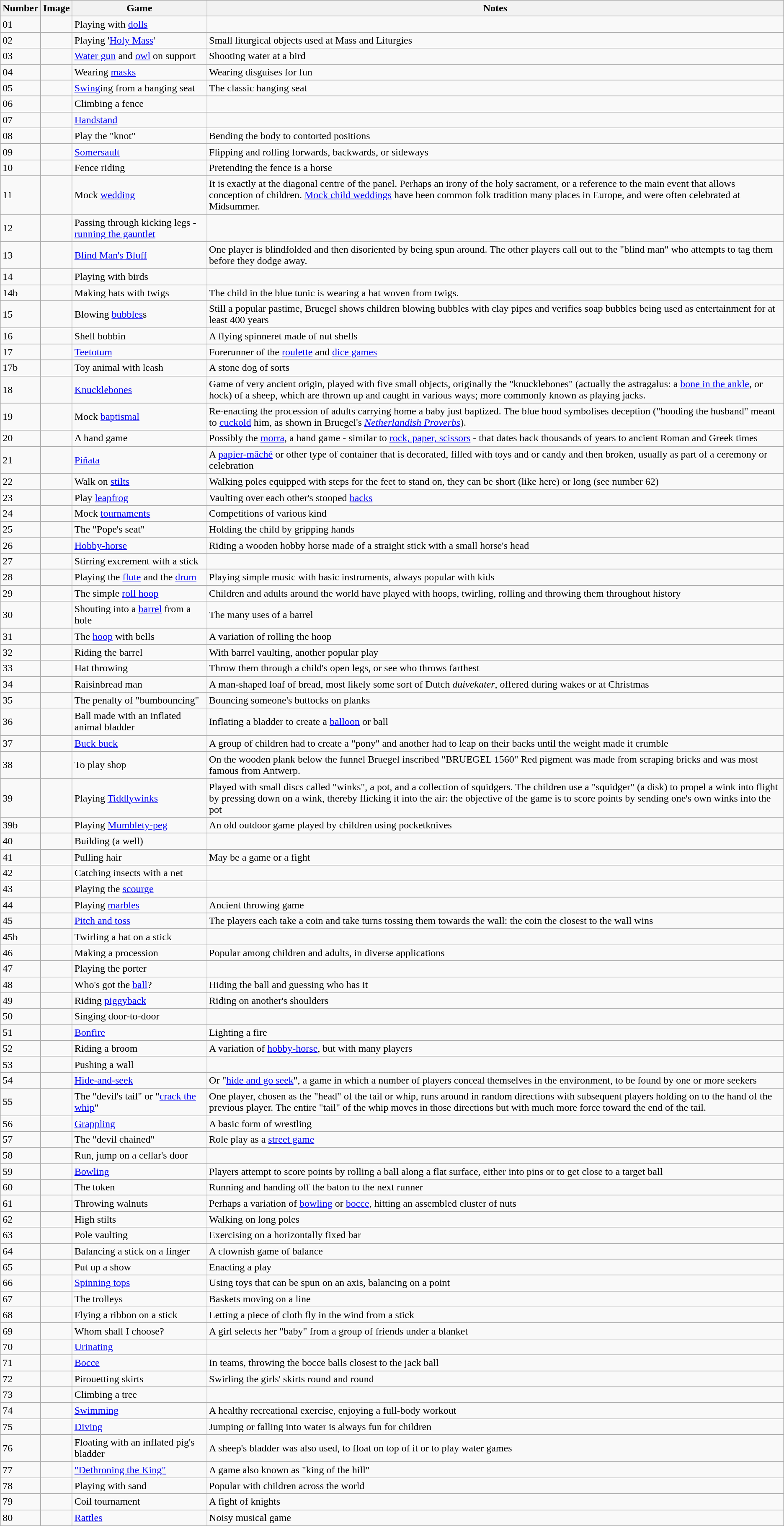<table class="wikitable">
<tr>
<th>Number</th>
<th>Image</th>
<th>Game</th>
<th>Notes</th>
</tr>
<tr>
<td>01</td>
<td></td>
<td>Playing with <a href='#'>dolls</a></td>
<td></td>
</tr>
<tr>
<td>02</td>
<td></td>
<td>Playing '<a href='#'>Holy Mass</a>'</td>
<td>Small liturgical objects used at Mass and Liturgies</td>
</tr>
<tr>
<td>03</td>
<td></td>
<td><a href='#'>Water gun</a> and <a href='#'>owl</a> on support</td>
<td>Shooting water at a bird</td>
</tr>
<tr>
<td>04</td>
<td></td>
<td>Wearing <a href='#'>masks</a></td>
<td>Wearing disguises for fun</td>
</tr>
<tr>
<td>05</td>
<td></td>
<td><a href='#'>Swing</a>ing from a hanging seat</td>
<td>The classic hanging seat</td>
</tr>
<tr>
<td>06</td>
<td></td>
<td>Climbing a fence</td>
<td></td>
</tr>
<tr>
<td>07</td>
<td></td>
<td><a href='#'>Handstand</a></td>
<td></td>
</tr>
<tr>
<td>08</td>
<td></td>
<td>Play the "knot"</td>
<td>Bending the body to contorted positions</td>
</tr>
<tr>
<td>09</td>
<td></td>
<td><a href='#'>Somersault</a></td>
<td>Flipping and rolling forwards, backwards, or sideways</td>
</tr>
<tr>
<td>10</td>
<td></td>
<td>Fence riding</td>
<td>Pretending the fence is a horse</td>
</tr>
<tr>
<td>11</td>
<td></td>
<td>Mock <a href='#'>wedding</a></td>
<td>It is exactly at the diagonal centre of the panel. Perhaps an irony of the holy sacrament, or a reference to the main event that allows conception of children. <a href='#'>Mock child weddings</a> have been common folk tradition many places in Europe, and were often celebrated at Midsummer.</td>
</tr>
<tr>
<td>12</td>
<td></td>
<td>Passing through kicking legs - <a href='#'>running the gauntlet</a></td>
<td></td>
</tr>
<tr>
<td>13</td>
<td></td>
<td><a href='#'>Blind Man's Bluff</a></td>
<td>One player is blindfolded and then disoriented by being spun around. The other players call out to the "blind man" who attempts to tag them before they dodge away.</td>
</tr>
<tr>
<td>14</td>
<td></td>
<td>Playing with birds</td>
<td></td>
</tr>
<tr>
<td>14b</td>
<td></td>
<td>Making hats with twigs</td>
<td>The child in the blue tunic is wearing a hat woven from twigs.</td>
</tr>
<tr>
<td>15</td>
<td></td>
<td>Blowing <a href='#'>bubbles</a>s</td>
<td>Still a popular pastime, Bruegel shows children blowing bubbles with clay pipes and verifies soap bubbles being used as entertainment for at least 400 years</td>
</tr>
<tr>
<td>16</td>
<td></td>
<td>Shell bobbin</td>
<td>A flying spinneret made of nut shells</td>
</tr>
<tr>
<td>17</td>
<td></td>
<td><a href='#'>Teetotum</a></td>
<td>Forerunner of the <a href='#'>roulette</a> and <a href='#'>dice games</a></td>
</tr>
<tr>
<td>17b</td>
<td></td>
<td>Toy animal with leash</td>
<td>A stone dog of sorts</td>
</tr>
<tr>
<td>18</td>
<td></td>
<td><a href='#'>Knucklebones</a></td>
<td>Game of very ancient origin, played with five small objects, originally the "knucklebones" (actually the astragalus: a <a href='#'>bone in the ankle</a>, or hock) of a sheep, which are thrown up and caught in various ways; more commonly known as playing jacks.</td>
</tr>
<tr>
<td>19</td>
<td></td>
<td>Mock <a href='#'>baptismal</a></td>
<td>Re-enacting the procession of adults carrying home a baby just baptized. The blue hood symbolises deception ("hooding the husband" meant to <a href='#'>cuckold</a> him, as shown in Bruegel's <em><a href='#'>Netherlandish Proverbs</a></em>).</td>
</tr>
<tr>
<td>20</td>
<td></td>
<td>A hand game</td>
<td>Possibly the <a href='#'>morra</a>, a hand game - similar to <a href='#'>rock, paper, scissors</a> - that dates back thousands of years to ancient Roman and Greek times</td>
</tr>
<tr>
<td>21</td>
<td></td>
<td><a href='#'>Piñata</a></td>
<td>A <a href='#'>papier-mâché</a> or other type of container that is decorated, filled with toys and or candy and then broken, usually as part of a ceremony or celebration</td>
</tr>
<tr>
<td>22</td>
<td></td>
<td>Walk on <a href='#'>stilts</a></td>
<td>Walking poles equipped with steps for the feet to stand on, they can be short (like here) or long (see number 62)</td>
</tr>
<tr>
<td>23</td>
<td></td>
<td>Play <a href='#'>leapfrog</a></td>
<td>Vaulting over each other's stooped <a href='#'>backs</a></td>
</tr>
<tr>
<td>24</td>
<td></td>
<td>Mock <a href='#'>tournaments</a></td>
<td>Competitions of various kind</td>
</tr>
<tr>
<td>25</td>
<td></td>
<td>The "Pope's seat"</td>
<td>Holding the child by gripping hands</td>
</tr>
<tr>
<td>26</td>
<td></td>
<td><a href='#'>Hobby-horse</a></td>
<td>Riding a wooden hobby horse made of a straight stick with a small horse's head</td>
</tr>
<tr>
<td>27</td>
<td></td>
<td>Stirring excrement with a stick</td>
<td></td>
</tr>
<tr>
<td>28</td>
<td></td>
<td>Playing the <a href='#'>flute</a> and the <a href='#'>drum</a></td>
<td>Playing simple music with basic instruments, always popular with kids</td>
</tr>
<tr>
<td>29</td>
<td></td>
<td>The simple <a href='#'>roll hoop</a></td>
<td>Children and adults around the world have played with hoops, twirling, rolling and throwing them throughout history</td>
</tr>
<tr>
<td>30</td>
<td></td>
<td>Shouting into a <a href='#'>barrel</a> from a hole</td>
<td>The many uses of a barrel</td>
</tr>
<tr>
<td>31</td>
<td></td>
<td>The <a href='#'>hoop</a> with bells</td>
<td>A variation of rolling the hoop</td>
</tr>
<tr>
<td>32</td>
<td></td>
<td>Riding the barrel</td>
<td>With barrel vaulting, another popular play</td>
</tr>
<tr>
<td>33</td>
<td></td>
<td>Hat throwing</td>
<td>Throw them through a child's open legs, or see who throws farthest</td>
</tr>
<tr>
<td>34</td>
<td></td>
<td>Raisinbread man</td>
<td>A man-shaped loaf of bread, most likely some sort of Dutch <em>duivekater</em>, offered during wakes or at Christmas</td>
</tr>
<tr>
<td>35</td>
<td></td>
<td>The penalty of "bumbouncing"</td>
<td>Bouncing someone's buttocks on planks</td>
</tr>
<tr>
<td>36</td>
<td></td>
<td>Ball made with an inflated animal bladder</td>
<td>Inflating a bladder to create a <a href='#'>balloon</a> or ball</td>
</tr>
<tr>
<td>37</td>
<td></td>
<td><a href='#'>Buck buck</a></td>
<td>A group of children had to create a "pony" and another had to leap on their backs until the weight made it crumble</td>
</tr>
<tr>
<td>38</td>
<td></td>
<td>To play shop</td>
<td>On the wooden plank below the funnel Bruegel inscribed "BRUEGEL 1560" Red pigment was made from scraping bricks and was most famous from Antwerp.</td>
</tr>
<tr>
<td>39</td>
<td></td>
<td>Playing <a href='#'>Tiddlywinks</a></td>
<td>Played with small discs called "winks", a pot, and a collection of squidgers. The children use a "squidger" (a disk) to propel a wink into flight by pressing down on a wink, thereby flicking it into the air: the objective of the game is to score points by sending one's own winks into the pot</td>
</tr>
<tr>
<td>39b</td>
<td></td>
<td>Playing <a href='#'>Mumblety-peg</a></td>
<td>An old outdoor game played by children using pocketknives</td>
</tr>
<tr>
<td>40</td>
<td></td>
<td>Building (a well)</td>
<td></td>
</tr>
<tr>
<td>41</td>
<td></td>
<td>Pulling hair</td>
<td>May be a game or a fight</td>
</tr>
<tr>
<td>42</td>
<td></td>
<td>Catching insects with a net</td>
<td></td>
</tr>
<tr>
<td>43</td>
<td></td>
<td>Playing the <a href='#'>scourge</a></td>
<td></td>
</tr>
<tr>
<td>44</td>
<td></td>
<td>Playing <a href='#'>marbles</a></td>
<td>Ancient throwing game</td>
</tr>
<tr>
<td>45</td>
<td></td>
<td><a href='#'>Pitch and toss</a></td>
<td>The players each take a coin and take turns tossing them towards the wall: the coin the closest to the wall wins</td>
</tr>
<tr>
<td>45b</td>
<td></td>
<td>Twirling a hat on a stick</td>
<td></td>
</tr>
<tr>
<td>46</td>
<td></td>
<td>Making a procession</td>
<td>Popular among children and adults, in diverse applications</td>
</tr>
<tr>
<td>47</td>
<td></td>
<td>Playing the porter</td>
<td></td>
</tr>
<tr>
<td>48</td>
<td></td>
<td>Who's got the <a href='#'>ball</a>?</td>
<td>Hiding the ball and guessing who has it</td>
</tr>
<tr>
<td>49</td>
<td></td>
<td>Riding <a href='#'>piggyback</a></td>
<td>Riding on another's shoulders</td>
</tr>
<tr>
<td>50</td>
<td></td>
<td>Singing door-to-door</td>
<td></td>
</tr>
<tr>
<td>51</td>
<td></td>
<td><a href='#'>Bonfire</a></td>
<td>Lighting a fire</td>
</tr>
<tr>
<td>52</td>
<td></td>
<td>Riding a broom</td>
<td>A variation of <a href='#'>hobby-horse</a>, but with many players</td>
</tr>
<tr>
<td>53</td>
<td></td>
<td>Pushing a wall</td>
<td></td>
</tr>
<tr>
<td>54</td>
<td></td>
<td><a href='#'>Hide-and-seek</a></td>
<td>Or "<a href='#'>hide and go seek</a>", a game in which a number of players conceal themselves in the environment, to be found by one or more seekers</td>
</tr>
<tr>
<td>55</td>
<td></td>
<td>The "devil's tail" or "<a href='#'>crack the whip</a>"</td>
<td>One player, chosen as the "head" of the tail or whip, runs around in random directions with subsequent players holding on to the hand of the previous player. The entire "tail" of the whip moves in those directions but with much more force toward the end of the tail.</td>
</tr>
<tr>
<td>56</td>
<td></td>
<td><a href='#'>Grappling</a></td>
<td>A basic form of wrestling</td>
</tr>
<tr>
<td>57</td>
<td></td>
<td>The "devil chained"</td>
<td>Role play as a <a href='#'>street game</a></td>
</tr>
<tr>
<td>58</td>
<td></td>
<td>Run, jump on a cellar's door</td>
<td></td>
</tr>
<tr>
<td>59</td>
<td></td>
<td><a href='#'>Bowling</a></td>
<td>Players attempt to score points by rolling a ball along a flat surface, either into pins or to get close to a target ball</td>
</tr>
<tr>
<td>60</td>
<td></td>
<td>The token</td>
<td>Running and handing off the baton to the next runner</td>
</tr>
<tr>
<td>61</td>
<td></td>
<td>Throwing walnuts</td>
<td>Perhaps a variation of <a href='#'>bowling</a> or <a href='#'>bocce</a>, hitting an assembled cluster of nuts</td>
</tr>
<tr>
<td>62</td>
<td></td>
<td>High stilts</td>
<td>Walking on long poles</td>
</tr>
<tr>
<td>63</td>
<td></td>
<td>Pole vaulting</td>
<td>Exercising on a horizontally fixed bar</td>
</tr>
<tr>
<td>64</td>
<td></td>
<td>Balancing a stick on a finger</td>
<td>A clownish game of balance</td>
</tr>
<tr>
<td>65</td>
<td></td>
<td>Put up a show</td>
<td>Enacting a play</td>
</tr>
<tr>
<td>66</td>
<td></td>
<td><a href='#'>Spinning tops</a></td>
<td>Using toys that can be spun on an axis, balancing on a point</td>
</tr>
<tr>
<td>67</td>
<td></td>
<td>The trolleys</td>
<td>Baskets moving on a line</td>
</tr>
<tr>
<td>68</td>
<td></td>
<td>Flying a ribbon on a stick</td>
<td>Letting a piece of cloth fly in the wind from a stick</td>
</tr>
<tr>
<td>69</td>
<td></td>
<td>Whom shall I choose?</td>
<td>A girl selects her "baby" from a group of friends under a blanket</td>
</tr>
<tr>
<td>70</td>
<td></td>
<td><a href='#'>Urinating</a></td>
<td></td>
</tr>
<tr>
<td>71</td>
<td></td>
<td><a href='#'>Bocce</a></td>
<td>In teams, throwing the bocce balls closest to the jack ball</td>
</tr>
<tr>
<td>72</td>
<td></td>
<td>Pirouetting skirts</td>
<td>Swirling the girls' skirts round and round</td>
</tr>
<tr>
<td>73</td>
<td></td>
<td>Climbing a tree</td>
<td></td>
</tr>
<tr>
<td>74</td>
<td></td>
<td><a href='#'>Swimming</a></td>
<td>A healthy recreational exercise, enjoying a full-body workout</td>
</tr>
<tr>
<td>75</td>
<td></td>
<td><a href='#'>Diving</a></td>
<td>Jumping or falling into water is always fun for children</td>
</tr>
<tr>
<td>76</td>
<td></td>
<td>Floating with an inflated pig's bladder</td>
<td>A sheep's bladder was also used, to float on top of it or to play water games</td>
</tr>
<tr>
<td>77</td>
<td></td>
<td><a href='#'>"Dethroning the King"</a></td>
<td>A game also known as "king of the hill"</td>
</tr>
<tr>
<td>78</td>
<td></td>
<td>Playing with sand</td>
<td>Popular with children across the world</td>
</tr>
<tr>
<td>79</td>
<td></td>
<td>Coil tournament</td>
<td>A fight of knights</td>
</tr>
<tr>
<td>80</td>
<td></td>
<td><a href='#'>Rattles</a></td>
<td>Noisy musical game</td>
</tr>
</table>
